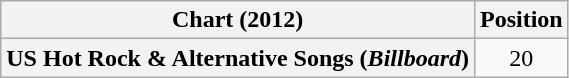<table class="wikitable plainrowheaders" style="text-align:center">
<tr>
<th scope="col">Chart (2012)</th>
<th scope="col">Position</th>
</tr>
<tr>
<th scope="row">US Hot Rock & Alternative Songs (<em>Billboard</em>)</th>
<td>20</td>
</tr>
</table>
